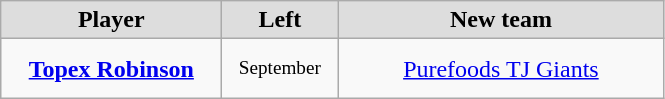<table class="wikitable" style="text-align: center">
<tr align="center" bgcolor="#dddddd">
<td style="width:140px"><strong>Player</strong></td>
<td style="width:70px"><strong>Left</strong></td>
<td style="width:210px"><strong>New team</strong></td>
</tr>
<tr style="height:40px">
<td><strong><a href='#'>Topex Robinson</a></strong></td>
<td style="font-size: 80%">September</td>
<td><a href='#'>Purefoods TJ Giants</a></td>
</tr>
</table>
